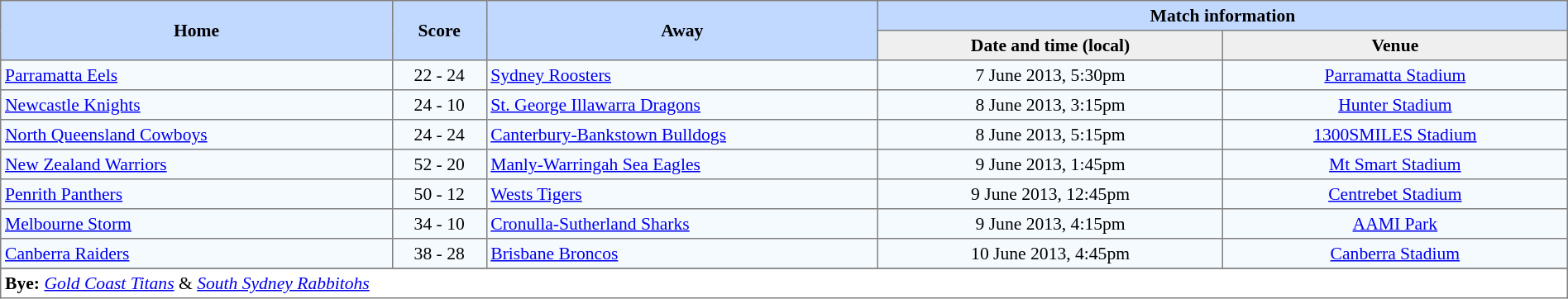<table border="1" cellpadding="3" cellspacing="0" style="border-collapse:collapse; font-size:90%; width:100%;">
<tr bgcolor=#C1D8FF>
<th rowspan=2 width=25%>Home</th>
<th rowspan=2 width=6%>Score</th>
<th rowspan=2 width=25%>Away</th>
<th colspan=6>Match information</th>
</tr>
<tr bgcolor=#EFEFEF>
<th width=22%>Date and time (local)</th>
<th width=22%>Venue</th>
</tr>
<tr style="text-align:center; background:#f5faff;">
<td align=left> <a href='#'>Parramatta Eels</a></td>
<td>22 - 24</td>
<td align=left> <a href='#'>Sydney Roosters</a></td>
<td>7 June 2013, 5:30pm</td>
<td><a href='#'>Parramatta Stadium</a></td>
</tr>
<tr style="text-align:center; background:#f5faff;">
<td align=left> <a href='#'>Newcastle Knights</a></td>
<td>24 - 10</td>
<td align=left> <a href='#'>St. George Illawarra Dragons</a></td>
<td>8 June 2013, 3:15pm</td>
<td><a href='#'>Hunter Stadium</a></td>
</tr>
<tr style="text-align:center; background:#f5faff;">
<td align=left> <a href='#'>North Queensland Cowboys</a></td>
<td>24 - 24</td>
<td align=left> <a href='#'>Canterbury-Bankstown Bulldogs</a></td>
<td>8 June 2013, 5:15pm</td>
<td><a href='#'>1300SMILES Stadium</a></td>
</tr>
<tr style="text-align:center; background:#f5faff;">
<td align=left> <a href='#'>New Zealand Warriors</a></td>
<td>52 - 20</td>
<td align=left> <a href='#'>Manly-Warringah Sea Eagles</a></td>
<td>9 June 2013, 1:45pm</td>
<td><a href='#'>Mt Smart Stadium</a></td>
</tr>
<tr style="text-align:center; background:#f5faff;">
<td align=left> <a href='#'>Penrith Panthers</a></td>
<td>50 - 12</td>
<td align=left> <a href='#'>Wests Tigers</a></td>
<td>9 June 2013, 12:45pm</td>
<td><a href='#'>Centrebet Stadium</a></td>
</tr>
<tr style="text-align:center; background:#f5faff;">
<td align=left> <a href='#'>Melbourne Storm</a></td>
<td>34 - 10</td>
<td align=left> <a href='#'>Cronulla-Sutherland Sharks</a></td>
<td>9 June 2013, 4:15pm</td>
<td><a href='#'>AAMI Park</a></td>
</tr>
<tr style="text-align:center; background:#f5faff;">
<td align=left> <a href='#'>Canberra Raiders</a></td>
<td>38 - 28</td>
<td align=left> <a href='#'>Brisbane Broncos</a></td>
<td>10 June 2013, 4:45pm</td>
<td><a href='#'>Canberra Stadium</a></td>
</tr>
<tr style="text-align:center; background:#f5faff;">
</tr>
<tr>
<td colspan="7" align="left"><strong>Bye:</strong> <em><a href='#'>Gold Coast Titans</a></em> & <em><a href='#'>South Sydney Rabbitohs</a></em></td>
</tr>
</table>
